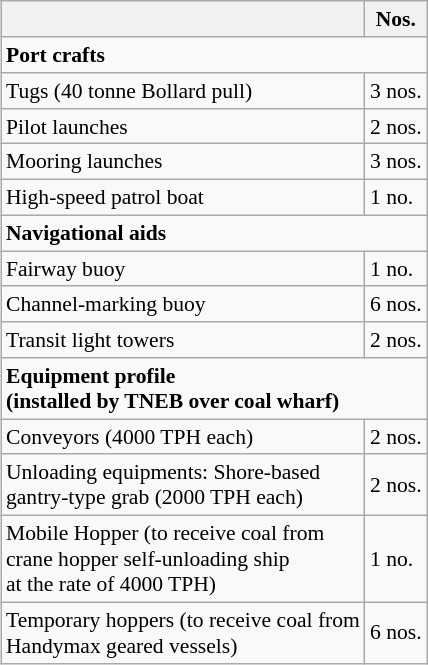<table class="wikitable" style="font-size: 90%" align=right>
<tr>
<th></th>
<th>Nos.</th>
</tr>
<tr>
<td colspan="2" style="text-align:left;"><strong>Port crafts</strong></td>
</tr>
<tr>
<td>Tugs (40 tonne Bollard pull)</td>
<td>3 nos.</td>
</tr>
<tr>
<td>Pilot launches</td>
<td>2 nos.</td>
</tr>
<tr>
<td>Mooring launches</td>
<td>3 nos.</td>
</tr>
<tr>
<td>High-speed patrol boat</td>
<td>1 no.</td>
</tr>
<tr>
<td colspan="2" style="text-align:left;"><strong>Navigational aids</strong></td>
</tr>
<tr>
<td>Fairway buoy</td>
<td>1 no.</td>
</tr>
<tr>
<td>Channel-marking buoy</td>
<td>6 nos.</td>
</tr>
<tr>
<td>Transit light towers</td>
<td>2 nos.</td>
</tr>
<tr>
<td colspan="2" style="text-align:left;"><strong>Equipment profile<br>(installed by TNEB over coal wharf)</strong></td>
</tr>
<tr>
<td>Conveyors (4000 TPH each)</td>
<td>2 nos.</td>
</tr>
<tr>
<td>Unloading equipments: Shore-based<br>gantry-type grab (2000 TPH each)</td>
<td>2 nos.</td>
</tr>
<tr>
<td>Mobile Hopper (to receive coal from<br>crane hopper self-unloading ship<br>at the rate of 4000 TPH)</td>
<td>1 no.</td>
</tr>
<tr>
<td>Temporary hoppers (to receive coal from<br>Handymax geared vessels)</td>
<td>6 nos.</td>
</tr>
</table>
